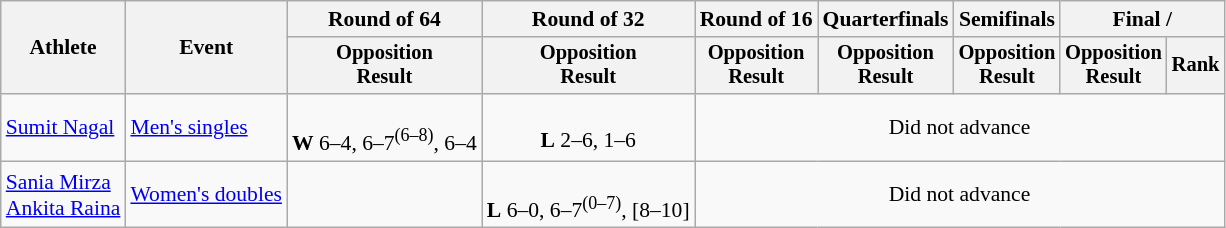<table class="wikitable" style="font-size:90%;">
<tr>
<th rowspan=2>Athlete</th>
<th rowspan=2>Event</th>
<th>Round of 64</th>
<th>Round of 32</th>
<th>Round of 16</th>
<th>Quarterfinals</th>
<th>Semifinals</th>
<th colspan=2>Final / </th>
</tr>
<tr style="font-size:95%">
<th>Opposition <br> Result</th>
<th>Opposition <br> Result</th>
<th>Opposition <br> Result</th>
<th>Opposition <br> Result</th>
<th>Opposition <br> Result</th>
<th>Opposition <br> Result</th>
<th>Rank</th>
</tr>
<tr align=center>
<td align=left><a href='#'>Sumit Nagal</a></td>
<td align=left><a href='#'>Men's singles</a></td>
<td> <br> <strong>W</strong> 6–4, 6–7<sup>(6–8)</sup>, 6–4</td>
<td> <br> <strong>L</strong> 2–6, 1–6</td>
<td colspan="5">Did not advance</td>
</tr>
<tr align=center>
<td align=left><a href='#'>Sania Mirza</a> <br> <a href='#'>Ankita Raina</a></td>
<td align=left><a href='#'>Women's doubles</a></td>
<td></td>
<td> <br> <strong>L</strong> 6–0, 6–7<sup>(0–7)</sup>, [8–10]</td>
<td colspan="5">Did not advance</td>
</tr>
</table>
